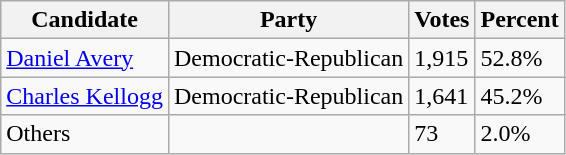<table class=wikitable>
<tr>
<th>Candidate</th>
<th>Party</th>
<th>Votes</th>
<th>Percent</th>
</tr>
<tr>
<td><a href='#'>Daniel Avery</a></td>
<td>Democratic-Republican</td>
<td>1,915</td>
<td>52.8%</td>
</tr>
<tr>
<td><a href='#'>Charles Kellogg</a></td>
<td>Democratic-Republican</td>
<td>1,641</td>
<td>45.2%</td>
</tr>
<tr>
<td>Others</td>
<td></td>
<td>73</td>
<td>2.0%</td>
</tr>
</table>
